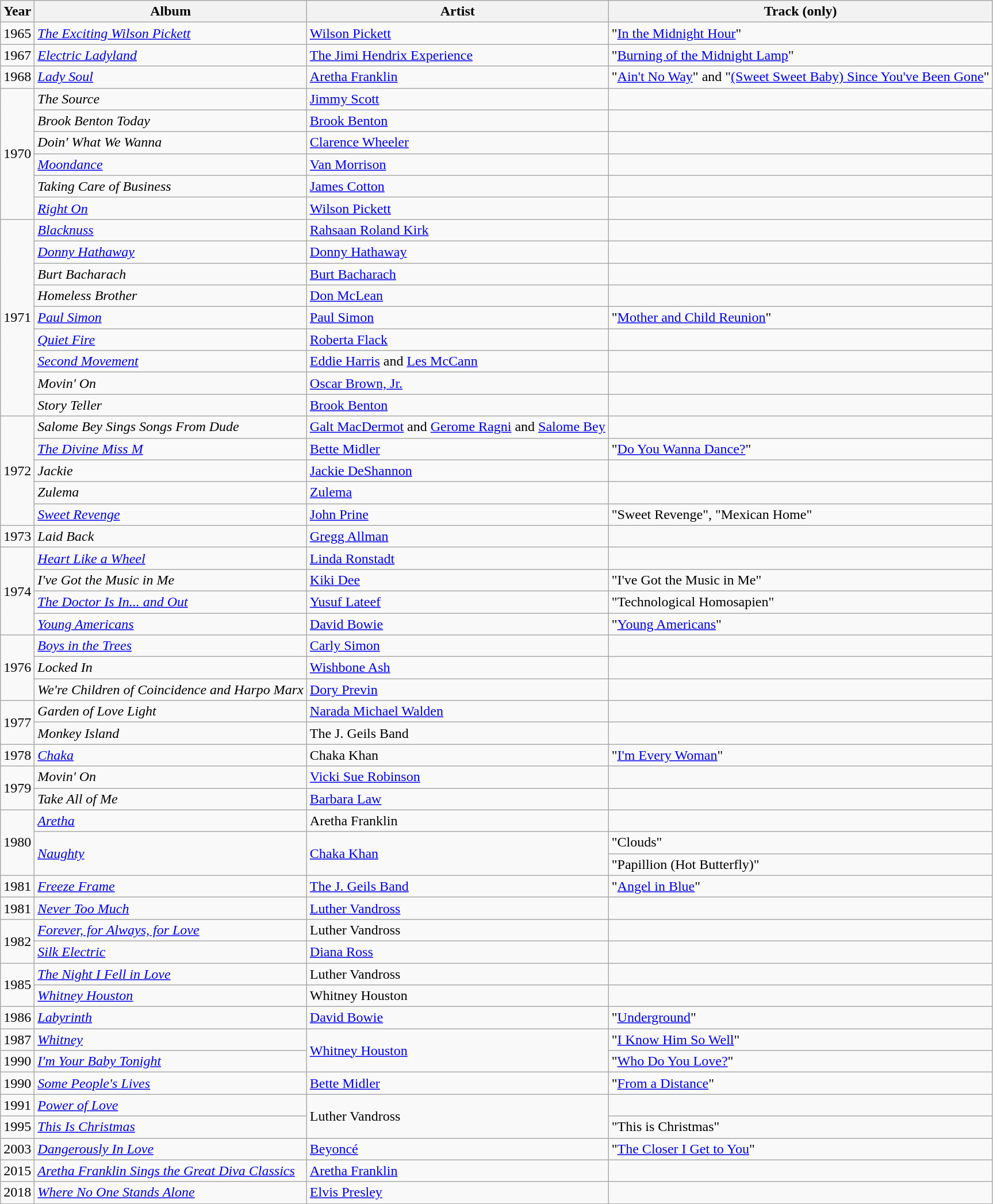<table class="wikitable">
<tr>
<th>Year</th>
<th>Album</th>
<th>Artist</th>
<th>Track (only)</th>
</tr>
<tr>
<td>1965</td>
<td><em><a href='#'>The Exciting Wilson Pickett</a></em></td>
<td><a href='#'>Wilson Pickett</a></td>
<td>"<a href='#'>In the Midnight Hour</a>"</td>
</tr>
<tr>
<td>1967</td>
<td><em><a href='#'>Electric Ladyland</a></em></td>
<td><a href='#'>The Jimi Hendrix Experience</a></td>
<td>"<a href='#'>Burning of the Midnight Lamp</a>"</td>
</tr>
<tr>
<td>1968</td>
<td><em><a href='#'>Lady Soul</a></em></td>
<td><a href='#'>Aretha Franklin</a></td>
<td>"<a href='#'>Ain't No Way</a>" and "<a href='#'>(Sweet Sweet Baby) Since You've Been Gone</a>"</td>
</tr>
<tr>
<td rowspan="6">1970</td>
<td><em>The Source</em></td>
<td><a href='#'>Jimmy Scott</a></td>
<td></td>
</tr>
<tr>
<td><em>Brook Benton Today</em></td>
<td><a href='#'>Brook Benton</a></td>
<td></td>
</tr>
<tr>
<td><em>Doin' What We Wanna</em></td>
<td><a href='#'>Clarence Wheeler</a></td>
<td></td>
</tr>
<tr>
<td><em><a href='#'>Moondance</a></em></td>
<td><a href='#'>Van Morrison</a></td>
<td></td>
</tr>
<tr>
<td><em>Taking Care of Business</em></td>
<td><a href='#'>James Cotton</a></td>
<td></td>
</tr>
<tr>
<td><em><a href='#'>Right On</a></em></td>
<td><a href='#'>Wilson Pickett</a></td>
<td></td>
</tr>
<tr>
<td rowspan="9">1971</td>
<td><em><a href='#'>Blacknuss</a></em></td>
<td><a href='#'>Rahsaan Roland Kirk</a></td>
<td></td>
</tr>
<tr>
<td><em><a href='#'>Donny Hathaway</a></em></td>
<td><a href='#'>Donny Hathaway</a></td>
<td></td>
</tr>
<tr>
<td><em>Burt Bacharach</em></td>
<td><a href='#'>Burt Bacharach</a></td>
<td></td>
</tr>
<tr>
<td><em>Homeless Brother</em></td>
<td><a href='#'>Don McLean</a></td>
<td></td>
</tr>
<tr>
<td><em><a href='#'>Paul Simon</a></em></td>
<td><a href='#'>Paul Simon</a></td>
<td>"<a href='#'>Mother and Child Reunion</a>"</td>
</tr>
<tr>
<td><em><a href='#'>Quiet Fire</a></em></td>
<td><a href='#'>Roberta Flack</a></td>
<td></td>
</tr>
<tr>
<td><em><a href='#'>Second Movement</a></em></td>
<td><a href='#'>Eddie Harris</a> and <a href='#'>Les McCann</a></td>
<td></td>
</tr>
<tr>
<td><em>Movin' On</em></td>
<td><a href='#'>Oscar Brown, Jr.</a></td>
<td></td>
</tr>
<tr>
<td><em>Story Teller</em></td>
<td><a href='#'>Brook Benton</a></td>
<td></td>
</tr>
<tr>
<td rowspan="5">1972</td>
<td><em>Salome Bey Sings Songs From Dude</em></td>
<td><a href='#'>Galt MacDermot</a> and <a href='#'>Gerome Ragni</a> and <a href='#'>Salome Bey</a></td>
<td></td>
</tr>
<tr>
<td><em><a href='#'>The Divine Miss M</a></em></td>
<td><a href='#'>Bette Midler</a></td>
<td>"<a href='#'>Do You Wanna Dance?</a>"</td>
</tr>
<tr>
<td><em>Jackie</em></td>
<td><a href='#'>Jackie DeShannon</a></td>
<td></td>
</tr>
<tr>
<td><em>Zulema</em></td>
<td><a href='#'>Zulema</a></td>
<td></td>
</tr>
<tr>
<td><em><a href='#'>Sweet Revenge</a></em></td>
<td><a href='#'>John Prine</a></td>
<td>"Sweet Revenge", "Mexican Home"</td>
</tr>
<tr>
<td>1973</td>
<td><em>Laid Back</em></td>
<td><a href='#'>Gregg Allman</a></td>
<td></td>
</tr>
<tr>
<td rowspan="4">1974</td>
<td><em><a href='#'>Heart Like a Wheel</a></em></td>
<td><a href='#'>Linda Ronstadt</a></td>
<td></td>
</tr>
<tr>
<td><em>I've Got the Music in Me</em></td>
<td><a href='#'>Kiki Dee</a></td>
<td>"I've Got the Music in Me"</td>
</tr>
<tr>
<td><em><a href='#'>The Doctor Is In... and Out</a></em></td>
<td><a href='#'>Yusuf Lateef</a></td>
<td>"Technological Homosapien"</td>
</tr>
<tr>
<td><em><a href='#'>Young Americans</a></em></td>
<td><a href='#'>David Bowie</a></td>
<td>"<a href='#'>Young Americans</a>"</td>
</tr>
<tr>
<td rowspan="3">1976</td>
<td><em><a href='#'>Boys in the Trees</a></em></td>
<td><a href='#'>Carly Simon</a></td>
<td></td>
</tr>
<tr>
<td><em>Locked In</em></td>
<td><a href='#'>Wishbone Ash</a></td>
<td></td>
</tr>
<tr>
<td><em>We're Children of Coincidence and Harpo Marx</em></td>
<td><a href='#'>Dory Previn</a></td>
<td></td>
</tr>
<tr>
<td rowspan="2">1977</td>
<td><em>Garden of Love Light</em></td>
<td><a href='#'>Narada Michael Walden</a></td>
<td></td>
</tr>
<tr>
<td><em>Monkey Island</em></td>
<td>The J. Geils Band</td>
<td></td>
</tr>
<tr>
<td>1978</td>
<td><em><a href='#'>Chaka</a></em></td>
<td>Chaka Khan</td>
<td>"<a href='#'>I'm Every Woman</a>"</td>
</tr>
<tr>
<td rowspan="2">1979</td>
<td><em>Movin' On</em></td>
<td><a href='#'>Vicki Sue Robinson</a></td>
<td></td>
</tr>
<tr>
<td><em>Take All of Me</em></td>
<td><a href='#'>Barbara Law</a></td>
<td></td>
</tr>
<tr>
<td rowspan="3">1980</td>
<td><em><a href='#'>Aretha</a></em></td>
<td>Aretha Franklin</td>
<td></td>
</tr>
<tr>
<td rowspan="2"><em><a href='#'>Naughty</a></em></td>
<td rowspan="2"><a href='#'>Chaka Khan</a></td>
<td>"Clouds"</td>
</tr>
<tr>
<td>"Papillion (Hot Butterfly)"</td>
</tr>
<tr>
<td>1981</td>
<td><em><a href='#'>Freeze Frame</a></em></td>
<td><a href='#'>The J. Geils Band</a></td>
<td>"<a href='#'>Angel in Blue</a>"</td>
</tr>
<tr>
<td>1981</td>
<td><em><a href='#'> Never Too Much</a></em></td>
<td><a href='#'>Luther Vandross</a></td>
<td></td>
</tr>
<tr>
<td rowspan="2">1982</td>
<td><em><a href='#'>Forever, for Always, for Love</a></em></td>
<td>Luther Vandross</td>
<td></td>
</tr>
<tr>
<td><em><a href='#'>Silk Electric</a></em></td>
<td><a href='#'>Diana Ross</a></td>
<td></td>
</tr>
<tr>
<td rowspan="2">1985</td>
<td><em><a href='#'>The Night I Fell in Love</a></em></td>
<td>Luther Vandross</td>
<td></td>
</tr>
<tr>
<td><em><a href='#'>Whitney Houston</a></em></td>
<td>Whitney Houston</td>
<td></td>
</tr>
<tr>
<td>1986</td>
<td><em><a href='#'>Labyrinth</a></em></td>
<td><a href='#'>David Bowie</a></td>
<td>"<a href='#'>Underground</a>"</td>
</tr>
<tr>
<td>1987</td>
<td><em><a href='#'>Whitney</a></em></td>
<td rowspan="2"><a href='#'>Whitney Houston</a></td>
<td>"<a href='#'>I Know Him So Well</a>"</td>
</tr>
<tr>
<td>1990</td>
<td><em><a href='#'>I'm Your Baby Tonight</a></em></td>
<td>"<a href='#'>Who Do You Love?</a>"</td>
</tr>
<tr>
<td>1990</td>
<td><em><a href='#'>Some People's Lives</a></em></td>
<td><a href='#'>Bette Midler</a></td>
<td>"<a href='#'>From a Distance</a>"</td>
</tr>
<tr>
<td>1991</td>
<td><em><a href='#'>Power of Love</a></em></td>
<td rowspan="2">Luther Vandross</td>
<td></td>
</tr>
<tr>
<td>1995</td>
<td><em><a href='#'>This Is Christmas</a></em></td>
<td>"This is Christmas"</td>
</tr>
<tr>
<td>2003</td>
<td><em><a href='#'>Dangerously In Love</a></em></td>
<td><a href='#'>Beyoncé</a></td>
<td>"<a href='#'>The Closer I Get to You</a>"</td>
</tr>
<tr>
<td>2015</td>
<td><em><a href='#'>Aretha Franklin Sings the Great Diva Classics</a></em></td>
<td><a href='#'>Aretha Franklin</a></td>
<td></td>
</tr>
<tr>
<td>2018</td>
<td><em><a href='#'>Where No One Stands Alone</a></em></td>
<td><a href='#'>Elvis Presley</a></td>
<td></td>
</tr>
</table>
